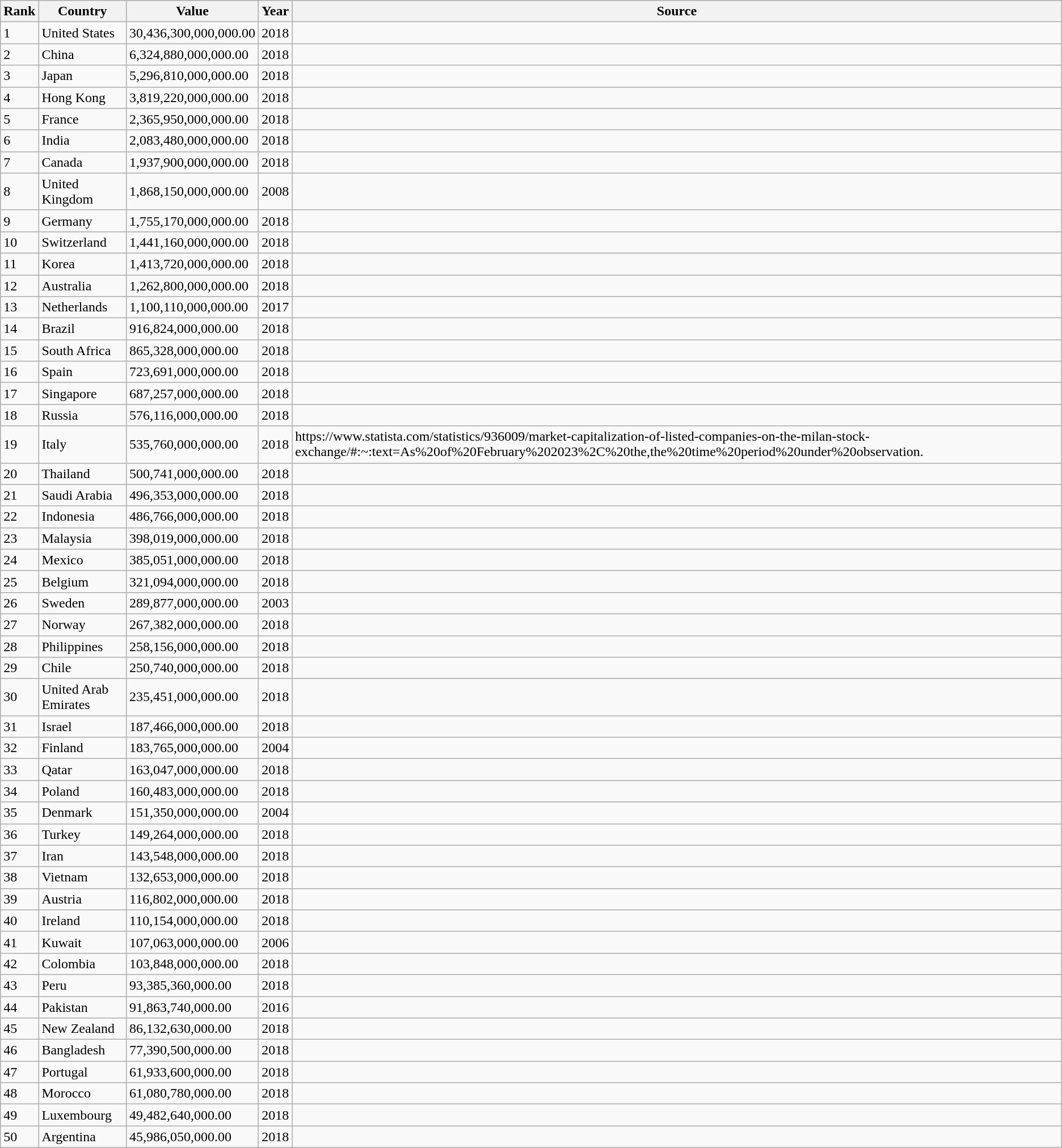<table class="wikitable">
<tr>
<th>Rank</th>
<th>Country</th>
<th>Value</th>
<th>Year</th>
<th>Source</th>
</tr>
<tr>
<td>1</td>
<td>United States</td>
<td>30,436,300,000,000.00</td>
<td>2018</td>
<td></td>
</tr>
<tr>
<td>2</td>
<td>China</td>
<td>6,324,880,000,000.00</td>
<td>2018</td>
<td></td>
</tr>
<tr>
<td>3</td>
<td>Japan</td>
<td>5,296,810,000,000.00</td>
<td>2018</td>
<td></td>
</tr>
<tr>
<td>4</td>
<td>Hong Kong</td>
<td>3,819,220,000,000.00</td>
<td>2018</td>
<td></td>
</tr>
<tr>
<td>5</td>
<td>France</td>
<td>2,365,950,000,000.00</td>
<td>2018</td>
<td></td>
</tr>
<tr>
<td>6</td>
<td>India</td>
<td>2,083,480,000,000.00</td>
<td>2018</td>
<td></td>
</tr>
<tr>
<td>7</td>
<td>Canada</td>
<td>1,937,900,000,000.00</td>
<td>2018</td>
<td></td>
</tr>
<tr>
<td>8</td>
<td>United Kingdom</td>
<td>1,868,150,000,000.00</td>
<td>2008</td>
<td></td>
</tr>
<tr>
<td>9</td>
<td>Germany</td>
<td>1,755,170,000,000.00</td>
<td>2018</td>
<td></td>
</tr>
<tr>
<td>10</td>
<td>Switzerland</td>
<td>1,441,160,000,000.00</td>
<td>2018</td>
<td></td>
</tr>
<tr>
<td>11</td>
<td>Korea</td>
<td>1,413,720,000,000.00</td>
<td>2018</td>
<td></td>
</tr>
<tr>
<td>12</td>
<td>Australia</td>
<td>1,262,800,000,000.00</td>
<td>2018</td>
<td></td>
</tr>
<tr>
<td>13</td>
<td>Netherlands</td>
<td>1,100,110,000,000.00</td>
<td>2017</td>
<td></td>
</tr>
<tr>
<td>14</td>
<td>Brazil</td>
<td>916,824,000,000.00</td>
<td>2018</td>
<td></td>
</tr>
<tr>
<td>15</td>
<td>South Africa</td>
<td>865,328,000,000.00</td>
<td>2018</td>
<td></td>
</tr>
<tr>
<td>16</td>
<td>Spain</td>
<td>723,691,000,000.00</td>
<td>2018</td>
<td></td>
</tr>
<tr>
<td>17</td>
<td>Singapore</td>
<td>687,257,000,000.00</td>
<td>2018</td>
<td></td>
</tr>
<tr>
<td>18</td>
<td>Russia</td>
<td>576,116,000,000.00</td>
<td>2018</td>
<td></td>
</tr>
<tr>
<td>19</td>
<td>Italy</td>
<td>535,760,000,000.00</td>
<td>2018</td>
<td> https://www.statista.com/statistics/936009/market-capitalization-of-listed-companies-on-the-milan-stock-exchange/#:~:text=As%20of%20February%202023%2C%20the,the%20time%20period%20under%20observation.</td>
</tr>
<tr>
<td>20</td>
<td>Thailand</td>
<td>500,741,000,000.00</td>
<td>2018</td>
<td></td>
</tr>
<tr>
<td>21</td>
<td>Saudi Arabia</td>
<td>496,353,000,000.00</td>
<td>2018</td>
<td></td>
</tr>
<tr>
<td>22</td>
<td>Indonesia</td>
<td>486,766,000,000.00</td>
<td>2018</td>
<td></td>
</tr>
<tr>
<td>23</td>
<td>Malaysia</td>
<td>398,019,000,000.00</td>
<td>2018</td>
<td></td>
</tr>
<tr>
<td>24</td>
<td>Mexico</td>
<td>385,051,000,000.00</td>
<td>2018</td>
<td></td>
</tr>
<tr>
<td>25</td>
<td>Belgium</td>
<td>321,094,000,000.00</td>
<td>2018</td>
<td></td>
</tr>
<tr>
<td>26</td>
<td>Sweden</td>
<td>289,877,000,000.00</td>
<td>2003</td>
<td></td>
</tr>
<tr>
<td>27</td>
<td>Norway</td>
<td>267,382,000,000.00</td>
<td>2018</td>
<td></td>
</tr>
<tr>
<td>28</td>
<td>Philippines</td>
<td>258,156,000,000.00</td>
<td>2018</td>
<td></td>
</tr>
<tr>
<td>29</td>
<td>Chile</td>
<td>250,740,000,000.00</td>
<td>2018</td>
<td></td>
</tr>
<tr>
<td>30</td>
<td>United Arab Emirates</td>
<td>235,451,000,000.00</td>
<td>2018</td>
<td></td>
</tr>
<tr>
<td>31</td>
<td>Israel</td>
<td>187,466,000,000.00</td>
<td>2018</td>
<td></td>
</tr>
<tr>
<td>32</td>
<td>Finland</td>
<td>183,765,000,000.00</td>
<td>2004</td>
<td></td>
</tr>
<tr>
<td>33</td>
<td>Qatar</td>
<td>163,047,000,000.00</td>
<td>2018</td>
<td></td>
</tr>
<tr>
<td>34</td>
<td>Poland</td>
<td>160,483,000,000.00</td>
<td>2018</td>
<td></td>
</tr>
<tr>
<td>35</td>
<td>Denmark</td>
<td>151,350,000,000.00</td>
<td>2004</td>
<td></td>
</tr>
<tr>
<td>36</td>
<td>Turkey</td>
<td>149,264,000,000.00</td>
<td>2018</td>
<td></td>
</tr>
<tr>
<td>37</td>
<td>Iran</td>
<td>143,548,000,000.00</td>
<td>2018</td>
<td></td>
</tr>
<tr>
<td>38</td>
<td>Vietnam</td>
<td>132,653,000,000.00</td>
<td>2018</td>
<td></td>
</tr>
<tr>
<td>39</td>
<td>Austria</td>
<td>116,802,000,000.00</td>
<td>2018</td>
<td></td>
</tr>
<tr>
<td>40</td>
<td>Ireland</td>
<td>110,154,000,000.00</td>
<td>2018</td>
<td></td>
</tr>
<tr>
<td>41</td>
<td>Kuwait</td>
<td>107,063,000,000.00</td>
<td>2006</td>
<td></td>
</tr>
<tr>
<td>42</td>
<td>Colombia</td>
<td>103,848,000,000.00</td>
<td>2018</td>
<td></td>
</tr>
<tr>
<td>43</td>
<td>Peru</td>
<td>93,385,360,000.00</td>
<td>2018</td>
<td></td>
</tr>
<tr>
<td>44</td>
<td>Pakistan</td>
<td>91,863,740,000.00</td>
<td>2016</td>
<td></td>
</tr>
<tr>
<td>45</td>
<td>New Zealand</td>
<td>86,132,630,000.00</td>
<td>2018</td>
<td></td>
</tr>
<tr>
<td>46</td>
<td>Bangladesh</td>
<td>77,390,500,000.00</td>
<td>2018</td>
<td></td>
</tr>
<tr>
<td>47</td>
<td>Portugal</td>
<td>61,933,600,000.00</td>
<td>2018</td>
<td></td>
</tr>
<tr>
<td>48</td>
<td>Morocco</td>
<td>61,080,780,000.00</td>
<td>2018</td>
<td></td>
</tr>
<tr>
<td>49</td>
<td>Luxembourg</td>
<td>49,482,640,000.00</td>
<td>2018</td>
<td></td>
</tr>
<tr>
<td>50</td>
<td>Argentina</td>
<td>45,986,050,000.00</td>
<td>2018</td>
<td></td>
</tr>
</table>
